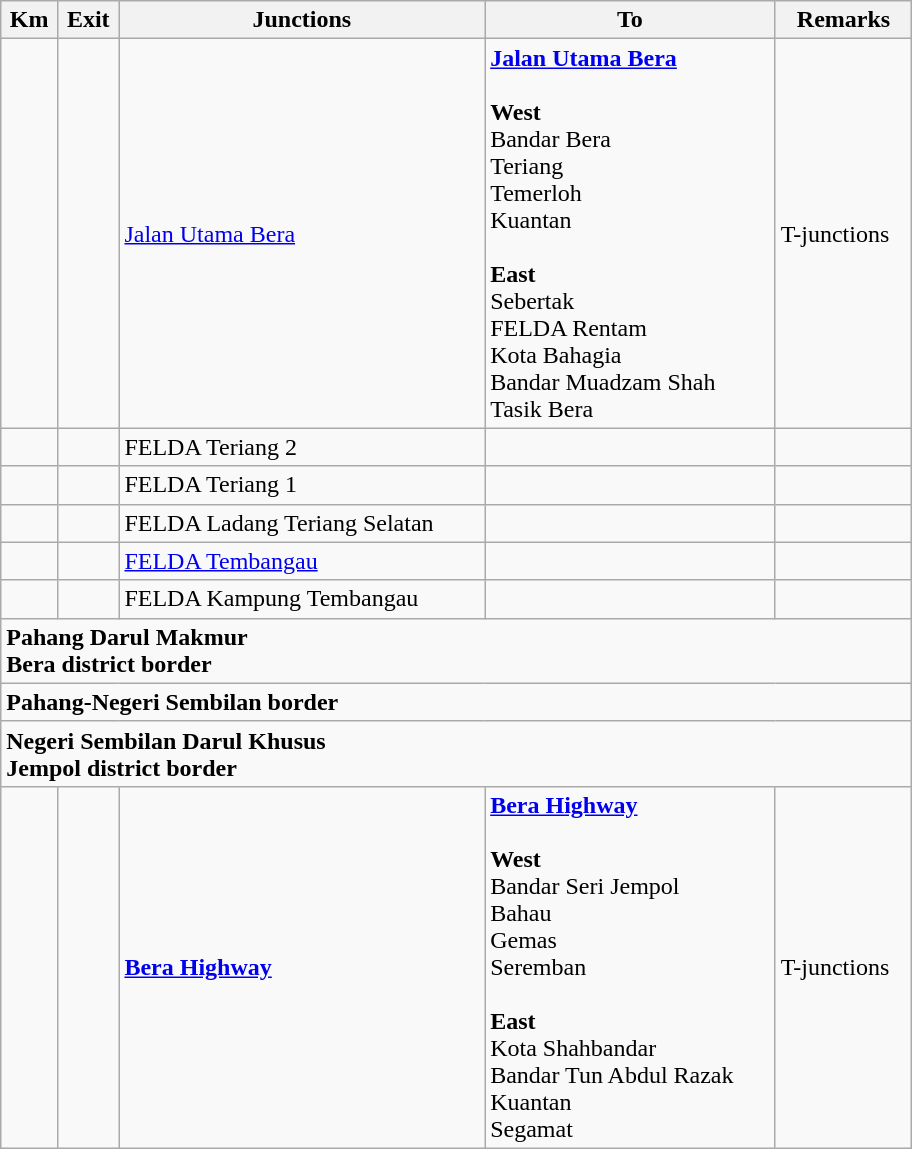<table class="wikitable">
<tr>
<th>Km</th>
<th>Exit</th>
<th>Junctions</th>
<th>To</th>
<th>Remarks</th>
</tr>
<tr>
<td></td>
<td></td>
<td><a href='#'>Jalan Utama Bera</a></td>
<td> <strong><a href='#'>Jalan Utama Bera</a></strong><br><br><strong>West</strong><br>Bandar Bera<br>Teriang<br>Temerloh<br>Kuantan<br><br><strong>East</strong><br>Sebertak<br>FELDA Rentam<br>Kota Bahagia<br>Bandar Muadzam Shah<br>Tasik Bera</td>
<td>T-junctions</td>
</tr>
<tr>
<td></td>
<td></td>
<td>FELDA Teriang 2</td>
<td></td>
<td></td>
</tr>
<tr>
<td></td>
<td></td>
<td>FELDA Teriang 1</td>
<td></td>
<td></td>
</tr>
<tr>
<td></td>
<td></td>
<td>FELDA Ladang Teriang Selatan</td>
<td></td>
<td></td>
</tr>
<tr>
<td></td>
<td></td>
<td><a href='#'>FELDA Tembangau</a></td>
<td></td>
<td></td>
</tr>
<tr>
<td></td>
<td></td>
<td>FELDA Kampung Tembangau</td>
<td></td>
<td></td>
</tr>
<tr>
<td style="width:600px" colspan="6" style="text-align:center; background:blue;"><strong><span>Pahang Darul Makmur<br>Bera district border</span></strong></td>
</tr>
<tr>
<td style="width:600px" colspan="6" style="text-align:center; background:yellow;"><strong><span>Pahang-Negeri Sembilan border</span></strong></td>
</tr>
<tr>
<td style="width:600px" colspan="6" style="text-align:center; background:blue;"><strong><span>Negeri Sembilan Darul Khusus<br>Jempol district border</span></strong></td>
</tr>
<tr>
<td></td>
<td></td>
<td><strong><a href='#'>Bera Highway</a></strong></td>
<td> <strong><a href='#'>Bera Highway</a></strong><br><br><strong>West</strong><br>Bandar Seri Jempol<br>Bahau<br>Gemas<br>Seremban<br><br><strong>East</strong><br>Kota Shahbandar<br>Bandar Tun Abdul Razak<br>Kuantan<br>Segamat</td>
<td>T-junctions</td>
</tr>
</table>
